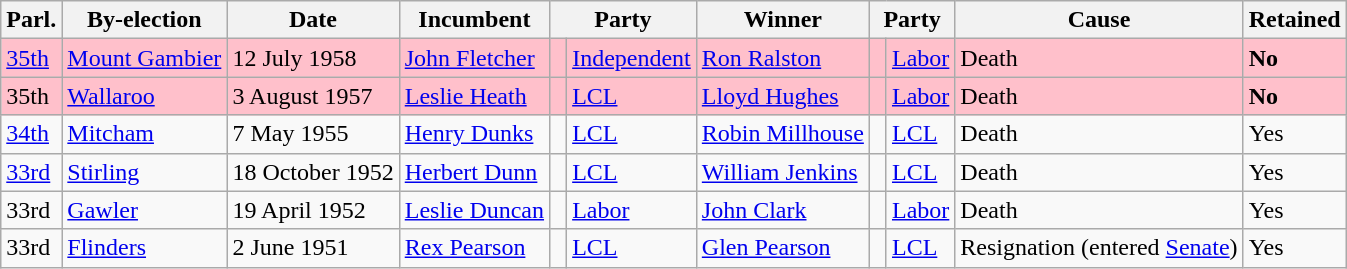<table class="wikitable">
<tr>
<th>Parl.</th>
<th>By-election</th>
<th>Date</th>
<th>Incumbent</th>
<th colspan=2>Party</th>
<th>Winner</th>
<th colspan=2>Party</th>
<th>Cause</th>
<th>Retained</th>
</tr>
<tr bgcolor=pink>
<td><a href='#'>35th</a></td>
<td><a href='#'>Mount Gambier</a></td>
<td>12 July 1958</td>
<td><a href='#'>John Fletcher</a></td>
<td> </td>
<td><a href='#'>Independent</a></td>
<td><a href='#'>Ron Ralston</a></td>
<td> </td>
<td><a href='#'>Labor</a></td>
<td>Death</td>
<td><strong>No</strong></td>
</tr>
<tr bgcolor=pink>
<td>35th</td>
<td><a href='#'>Wallaroo</a></td>
<td>3 August 1957</td>
<td><a href='#'>Leslie Heath</a></td>
<td> </td>
<td><a href='#'>LCL</a></td>
<td><a href='#'>Lloyd Hughes</a></td>
<td> </td>
<td><a href='#'>Labor</a></td>
<td>Death</td>
<td><strong>No</strong></td>
</tr>
<tr>
<td><a href='#'>34th</a></td>
<td><a href='#'>Mitcham</a></td>
<td>7 May 1955</td>
<td><a href='#'>Henry Dunks</a></td>
<td> </td>
<td><a href='#'>LCL</a></td>
<td><a href='#'>Robin Millhouse</a></td>
<td> </td>
<td><a href='#'>LCL</a></td>
<td>Death</td>
<td>Yes</td>
</tr>
<tr>
<td><a href='#'>33rd</a></td>
<td><a href='#'>Stirling</a></td>
<td>18 October 1952</td>
<td><a href='#'>Herbert Dunn</a></td>
<td> </td>
<td><a href='#'>LCL</a></td>
<td><a href='#'>William Jenkins</a></td>
<td> </td>
<td><a href='#'>LCL</a></td>
<td>Death</td>
<td>Yes</td>
</tr>
<tr>
<td>33rd</td>
<td><a href='#'>Gawler</a></td>
<td>19 April 1952</td>
<td><a href='#'>Leslie Duncan</a></td>
<td> </td>
<td><a href='#'>Labor</a></td>
<td><a href='#'>John Clark</a></td>
<td> </td>
<td><a href='#'>Labor</a></td>
<td>Death</td>
<td>Yes</td>
</tr>
<tr>
<td>33rd</td>
<td><a href='#'>Flinders</a></td>
<td>2 June 1951</td>
<td><a href='#'>Rex Pearson</a></td>
<td> </td>
<td><a href='#'>LCL</a></td>
<td><a href='#'>Glen Pearson</a></td>
<td> </td>
<td><a href='#'>LCL</a></td>
<td>Resignation (entered <a href='#'>Senate</a>)</td>
<td>Yes</td>
</tr>
</table>
